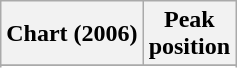<table class="wikitable sortable plainrowheaders">
<tr>
<th>Chart (2006)</th>
<th>Peak<br>position</th>
</tr>
<tr>
</tr>
<tr>
</tr>
<tr>
</tr>
<tr>
</tr>
<tr>
</tr>
</table>
